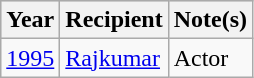<table class="wikitable">
<tr style="background:#d3d3d3;">
<th>Year</th>
<th>Recipient</th>
<th>Note(s)</th>
</tr>
<tr>
<td><a href='#'>1995</a></td>
<td><a href='#'>Rajkumar</a></td>
<td>Actor</td>
</tr>
</table>
